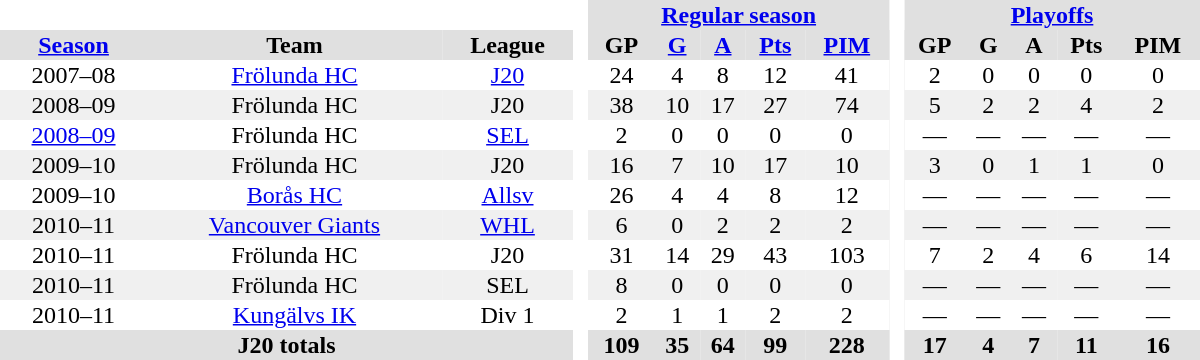<table border="0" cellpadding="1" cellspacing="0" ID="Table3" style="text-align:center; width:50em">
<tr bgcolor="#e0e0e0">
<th colspan="3" bgcolor="#ffffff"> </th>
<th rowspan="99" bgcolor="#ffffff"> </th>
<th colspan="5"><a href='#'>Regular season</a></th>
<th rowspan="99" bgcolor="#ffffff"> </th>
<th colspan="5"><a href='#'>Playoffs</a></th>
</tr>
<tr bgcolor="#e0e0e0">
<th><a href='#'>Season</a></th>
<th>Team</th>
<th>League</th>
<th>GP</th>
<th><a href='#'>G</a></th>
<th><a href='#'>A</a></th>
<th><a href='#'>Pts</a></th>
<th><a href='#'>PIM</a></th>
<th>GP</th>
<th>G</th>
<th>A</th>
<th>Pts</th>
<th>PIM</th>
</tr>
<tr>
<td>2007–08</td>
<td><a href='#'>Frölunda HC</a></td>
<td><a href='#'>J20</a></td>
<td>24</td>
<td>4</td>
<td>8</td>
<td>12</td>
<td>41</td>
<td>2</td>
<td>0</td>
<td>0</td>
<td>0</td>
<td>0</td>
</tr>
<tr bgcolor="#f0f0f0">
<td>2008–09</td>
<td>Frölunda HC</td>
<td>J20</td>
<td>38</td>
<td>10</td>
<td>17</td>
<td>27</td>
<td>74</td>
<td>5</td>
<td>2</td>
<td>2</td>
<td>4</td>
<td>2</td>
</tr>
<tr>
<td><a href='#'>2008–09</a></td>
<td>Frölunda HC</td>
<td><a href='#'>SEL</a></td>
<td>2</td>
<td>0</td>
<td>0</td>
<td>0</td>
<td>0</td>
<td>—</td>
<td>—</td>
<td>—</td>
<td>—</td>
<td>—</td>
</tr>
<tr bgcolor="#f0f0f0">
<td>2009–10</td>
<td>Frölunda HC</td>
<td>J20</td>
<td>16</td>
<td>7</td>
<td>10</td>
<td>17</td>
<td>10</td>
<td>3</td>
<td>0</td>
<td>1</td>
<td>1</td>
<td>0</td>
</tr>
<tr>
<td>2009–10</td>
<td><a href='#'>Borås HC</a></td>
<td><a href='#'>Allsv</a></td>
<td>26</td>
<td>4</td>
<td>4</td>
<td>8</td>
<td>12</td>
<td>—</td>
<td>—</td>
<td>—</td>
<td>—</td>
<td>—</td>
</tr>
<tr bgcolor="#f0f0f0">
<td>2010–11</td>
<td><a href='#'>Vancouver Giants</a></td>
<td><a href='#'>WHL</a></td>
<td>6</td>
<td>0</td>
<td>2</td>
<td>2</td>
<td>2</td>
<td>—</td>
<td>—</td>
<td>—</td>
<td>—</td>
<td>—</td>
</tr>
<tr>
<td>2010–11</td>
<td>Frölunda HC</td>
<td>J20</td>
<td>31</td>
<td>14</td>
<td>29</td>
<td>43</td>
<td>103</td>
<td>7</td>
<td>2</td>
<td>4</td>
<td>6</td>
<td>14</td>
</tr>
<tr bgcolor="#f0f0f0">
<td>2010–11</td>
<td>Frölunda HC</td>
<td>SEL</td>
<td>8</td>
<td>0</td>
<td>0</td>
<td>0</td>
<td>0</td>
<td>—</td>
<td>—</td>
<td>—</td>
<td>—</td>
<td>—</td>
</tr>
<tr>
<td>2010–11</td>
<td><a href='#'>Kungälvs IK</a></td>
<td>Div 1</td>
<td>2</td>
<td>1</td>
<td>1</td>
<td>2</td>
<td>2</td>
<td>—</td>
<td>—</td>
<td>—</td>
<td>—</td>
<td>—</td>
</tr>
<tr bgcolor="#e0e0e0">
<th colspan="3">J20 totals</th>
<th>109</th>
<th>35</th>
<th>64</th>
<th>99</th>
<th>228</th>
<th>17</th>
<th>4</th>
<th>7</th>
<th>11</th>
<th>16</th>
</tr>
</table>
